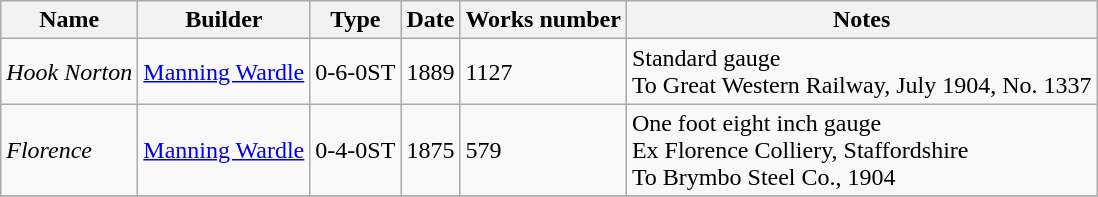<table class="wikitable">
<tr>
<th>Name</th>
<th>Builder</th>
<th>Type</th>
<th>Date</th>
<th>Works number</th>
<th>Notes</th>
</tr>
<tr>
<td><em>Hook Norton</em></td>
<td><a href='#'>Manning Wardle</a></td>
<td>0-6-0ST</td>
<td>1889</td>
<td>1127</td>
<td>Standard gauge<br>To Great Western Railway, July 1904, No. 1337</td>
</tr>
<tr>
<td><em>Florence</em></td>
<td><a href='#'>Manning Wardle</a></td>
<td>0-4-0ST</td>
<td>1875</td>
<td>579</td>
<td>One foot eight inch gauge<br>Ex Florence Colliery, Staffordshire<br>To Brymbo Steel Co., 1904</td>
</tr>
<tr>
</tr>
</table>
